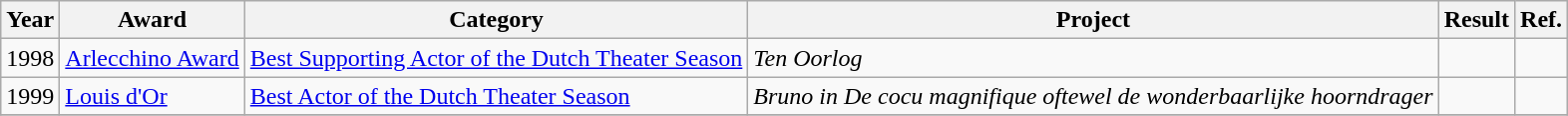<table class="wikitable">
<tr>
<th>Year</th>
<th>Award</th>
<th>Category</th>
<th>Project</th>
<th>Result</th>
<th>Ref.</th>
</tr>
<tr>
<td>1998</td>
<td><a href='#'>Arlecchino Award</a></td>
<td><a href='#'>Best Supporting Actor of the Dutch Theater Season</a></td>
<td><em>Ten Oorlog</em></td>
<td></td>
<td></td>
</tr>
<tr>
<td>1999</td>
<td><a href='#'>Louis d'Or</a></td>
<td><a href='#'>Best Actor of the Dutch Theater Season</a></td>
<td><em>Bruno in De cocu magnifique oftewel de wonderbaarlijke hoorndrager</em></td>
<td></td>
<td></td>
</tr>
<tr>
</tr>
</table>
